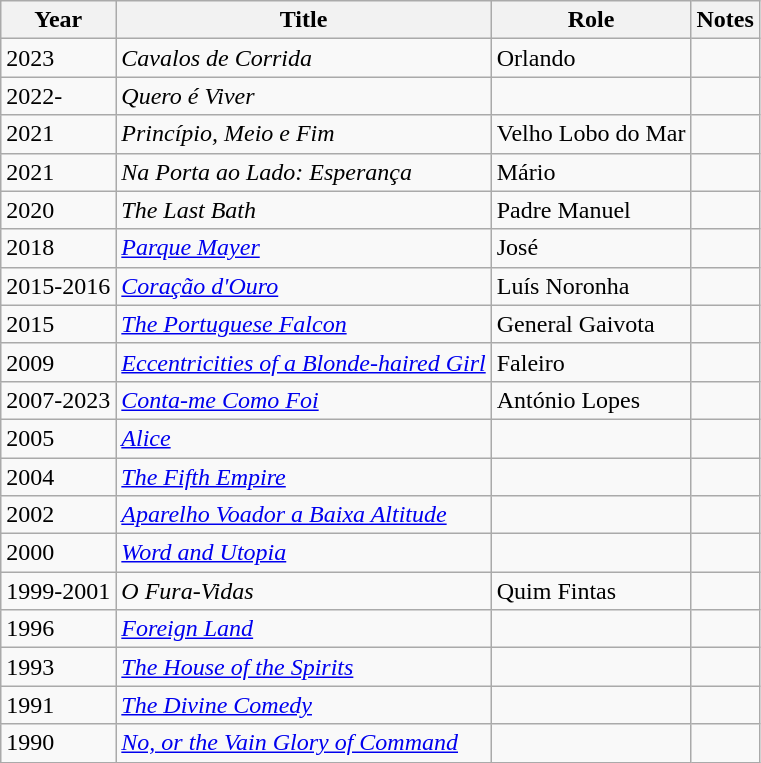<table class="wikitable sortable">
<tr>
<th>Year</th>
<th>Title</th>
<th>Role</th>
<th class="unsortable">Notes</th>
</tr>
<tr>
<td>2023</td>
<td><em>Cavalos de Corrida</em></td>
<td>Orlando</td>
<td></td>
</tr>
<tr>
<td>2022-</td>
<td><em>Quero é Viver</em></td>
<td></td>
<td></td>
</tr>
<tr>
<td>2021</td>
<td><em>Princípio, Meio e Fim</em></td>
<td>Velho Lobo do Mar</td>
<td></td>
</tr>
<tr>
<td>2021</td>
<td><em>Na Porta ao Lado: Esperança</em></td>
<td>Mário</td>
<td></td>
</tr>
<tr>
<td>2020</td>
<td><em>The Last Bath</em></td>
<td>Padre Manuel</td>
<td></td>
</tr>
<tr>
<td>2018</td>
<td><em><a href='#'>Parque Mayer</a></em></td>
<td>José</td>
<td></td>
</tr>
<tr>
<td>2015-2016</td>
<td><em><a href='#'>Coração d'Ouro</a></em></td>
<td>Luís Noronha</td>
<td></td>
</tr>
<tr>
<td>2015</td>
<td><em><a href='#'>The Portuguese Falcon</a></em></td>
<td>General Gaivota</td>
<td></td>
</tr>
<tr>
<td>2009</td>
<td><em><a href='#'>Eccentricities of a Blonde-haired Girl</a></em></td>
<td>Faleiro</td>
<td></td>
</tr>
<tr>
<td>2007-2023</td>
<td><a href='#'><em>Conta-me Como Foi</em></a></td>
<td>António Lopes</td>
<td></td>
</tr>
<tr>
<td>2005</td>
<td><em><a href='#'>Alice</a></em></td>
<td></td>
<td></td>
</tr>
<tr>
<td>2004</td>
<td><em><a href='#'>The Fifth Empire</a></em></td>
<td></td>
<td></td>
</tr>
<tr>
<td>2002</td>
<td><em><a href='#'>Aparelho Voador a Baixa Altitude</a></em></td>
<td></td>
<td></td>
</tr>
<tr>
<td>2000</td>
<td><em><a href='#'>Word and Utopia</a></em></td>
<td></td>
<td></td>
</tr>
<tr>
<td>1999-2001</td>
<td><em>O Fura-Vidas</em></td>
<td>Quim Fintas</td>
<td></td>
</tr>
<tr>
<td>1996</td>
<td><em><a href='#'>Foreign Land</a></em></td>
<td></td>
<td></td>
</tr>
<tr>
<td>1993</td>
<td><em><a href='#'>The House of the Spirits</a></em></td>
<td></td>
<td></td>
</tr>
<tr>
<td>1991</td>
<td><em><a href='#'>The Divine Comedy</a></em></td>
<td></td>
<td></td>
</tr>
<tr>
<td>1990</td>
<td><em><a href='#'>No, or the Vain Glory of Command</a></em></td>
<td></td>
<td></td>
</tr>
</table>
